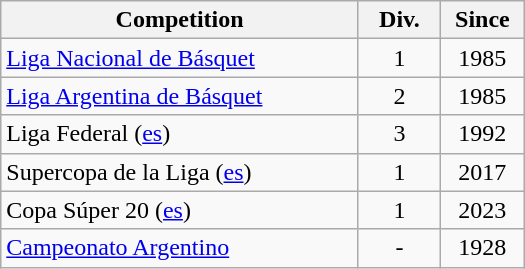<table class="wikitable sortable" width="350px">
<tr>
<th width=250px>Competition</th>
<th width=50px>Div.</th>
<th width=50px>Since</th>
</tr>
<tr>
<td><a href='#'>Liga Nacional de Básquet</a></td>
<td align=center>1</td>
<td align=center>1985</td>
</tr>
<tr>
<td><a href='#'>Liga Argentina de Básquet</a></td>
<td align=center>2</td>
<td align=center>1985</td>
</tr>
<tr>
<td>Liga Federal (<a href='#'>es</a>)</td>
<td align=center>3</td>
<td align=center>1992</td>
</tr>
<tr>
<td>Supercopa de la Liga (<a href='#'>es</a>)</td>
<td align=center>1</td>
<td align=center>2017</td>
</tr>
<tr>
<td>Copa Súper 20 (<a href='#'>es</a>)</td>
<td align=center>1</td>
<td align=center>2023</td>
</tr>
<tr>
<td><a href='#'>Campeonato Argentino</a> </td>
<td align=center>-</td>
<td align=center>1928</td>
</tr>
</table>
